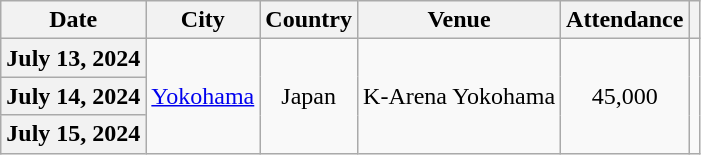<table class="wikitable plainrowheaders" style="text-align:center">
<tr>
<th scope="col">Date</th>
<th scope="col">City</th>
<th scope="col">Country</th>
<th scope="col">Venue</th>
<th scope="col">Attendance</th>
<th scope="col"></th>
</tr>
<tr>
<th scope="row">July 13, 2024</th>
<td rowspan="3"><a href='#'>Yokohama</a></td>
<td rowspan="3">Japan</td>
<td rowspan="3">K-Arena Yokohama</td>
<td rowspan="3">45,000</td>
<td rowspan="3"></td>
</tr>
<tr>
<th scope="row">July 14, 2024</th>
</tr>
<tr>
<th scope="row">July 15, 2024</th>
</tr>
</table>
